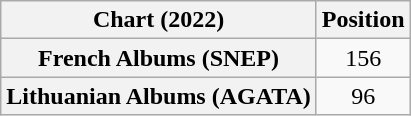<table class="wikitable sortable plainrowheaders" style="text-align:center">
<tr>
<th scope="col">Chart (2022)</th>
<th scope="col">Position</th>
</tr>
<tr>
<th scope="row">French Albums (SNEP)</th>
<td>156</td>
</tr>
<tr>
<th scope="row">Lithuanian Albums (AGATA)</th>
<td>96</td>
</tr>
</table>
